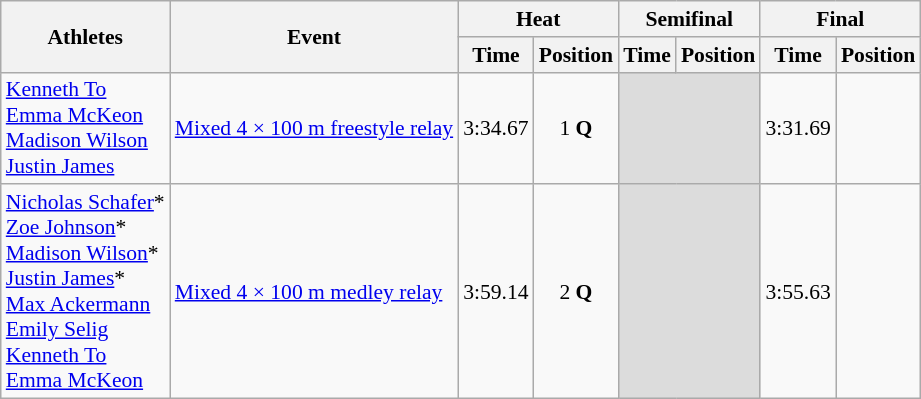<table class="wikitable" style="font-size:90%;">
<tr>
<th rowspan=2>Athletes</th>
<th rowspan=2>Event</th>
<th colspan=2>Heat</th>
<th colspan=2>Semifinal</th>
<th colspan=2>Final</th>
</tr>
<tr>
<th>Time</th>
<th>Position</th>
<th>Time</th>
<th>Position</th>
<th>Time</th>
<th>Position</th>
</tr>
<tr>
<td><a href='#'>Kenneth To</a><br><a href='#'>Emma McKeon</a><br><a href='#'>Madison Wilson</a><br><a href='#'>Justin James</a></td>
<td><a href='#'>Mixed 4 × 100 m freestyle relay</a></td>
<td align=center>3:34.67</td>
<td align=center>1 <strong>Q</strong></td>
<td colspan="2" style="background:#dcdcdc;"></td>
<td align=center>3:31.69</td>
<td align=center></td>
</tr>
<tr>
<td><a href='#'>Nicholas Schafer</a>*<br><a href='#'>Zoe Johnson</a>*<br><a href='#'>Madison Wilson</a>*<br><a href='#'>Justin James</a>*<br><a href='#'>Max Ackermann</a><br><a href='#'>Emily Selig</a><br><a href='#'>Kenneth To</a><br><a href='#'>Emma McKeon</a></td>
<td><a href='#'>Mixed 4 × 100 m medley relay</a></td>
<td align=center>3:59.14</td>
<td align=center>2 <strong>Q</strong></td>
<td colspan="2" style="background:#dcdcdc;"></td>
<td align=center>3:55.63</td>
<td align=center></td>
</tr>
</table>
